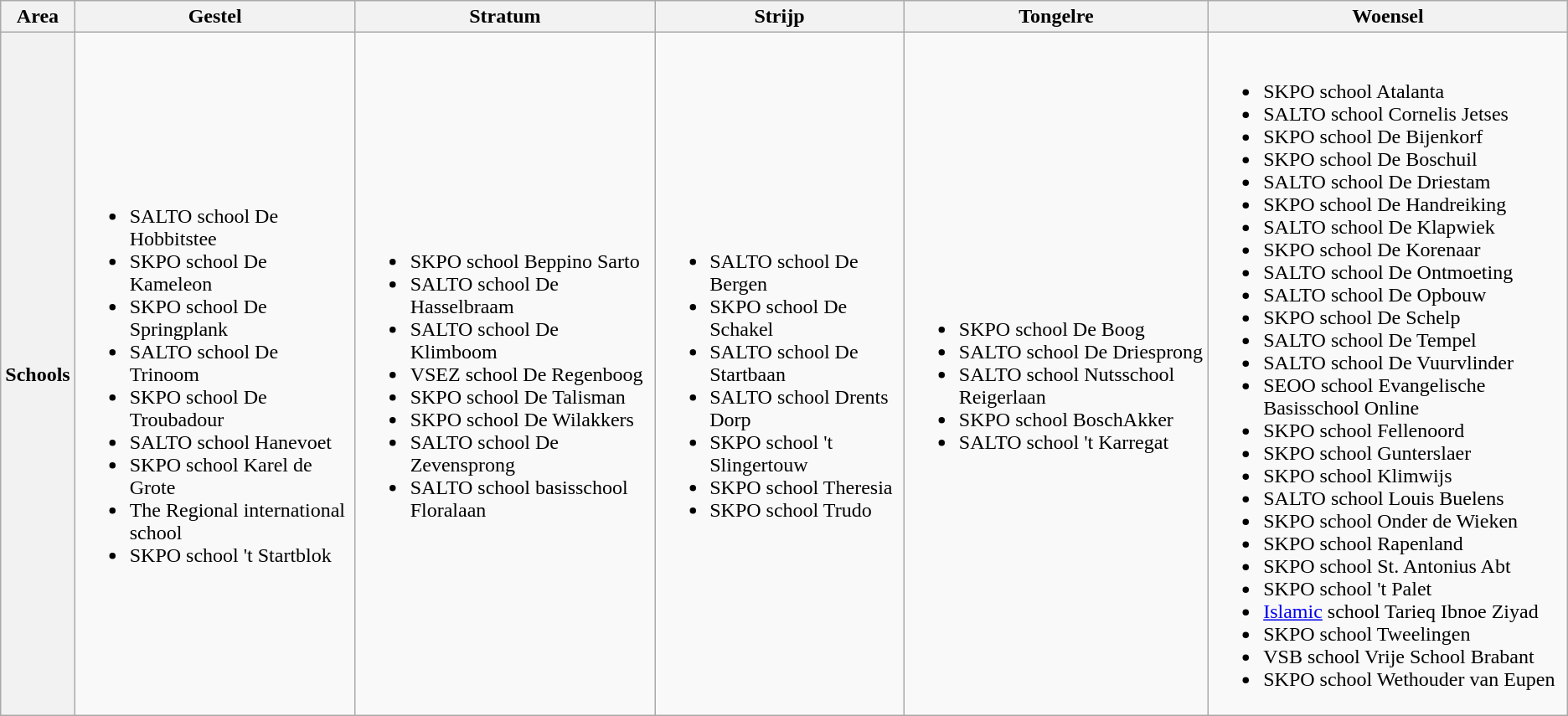<table class="wikitable">
<tr>
<th>Area</th>
<th>Gestel</th>
<th>Stratum</th>
<th>Strijp</th>
<th>Tongelre</th>
<th>Woensel</th>
</tr>
<tr>
<th>Schools</th>
<td><br><ul><li>SALTO school De Hobbitstee</li><li>SKPO school De Kameleon</li><li>SKPO school De Springplank</li><li>SALTO school De Trinoom</li><li>SKPO school De Troubadour</li><li>SALTO school Hanevoet</li><li>SKPO school Karel de Grote</li><li>The Regional international school</li><li>SKPO school 't Startblok</li></ul></td>
<td><br><ul><li>SKPO school Beppino Sarto</li><li>SALTO school De Hasselbraam</li><li>SALTO school De Klimboom</li><li>VSEZ school De Regenboog</li><li>SKPO school De Talisman</li><li>SKPO school De Wilakkers</li><li>SALTO school De Zevensprong</li><li>SALTO school basisschool Floralaan</li></ul></td>
<td><br><ul><li>SALTO school De Bergen</li><li>SKPO school De Schakel</li><li>SALTO school De Startbaan</li><li>SALTO school Drents Dorp</li><li>SKPO school 't Slingertouw</li><li>SKPO school Theresia</li><li>SKPO school Trudo</li></ul></td>
<td><br><ul><li>SKPO school De Boog</li><li>SALTO school De Driesprong</li><li>SALTO school Nutsschool Reigerlaan</li><li>SKPO school BoschAkker</li><li>SALTO school 't Karregat</li></ul></td>
<td><br><ul><li>SKPO school Atalanta</li><li>SALTO school Cornelis Jetses</li><li>SKPO school De Bijenkorf</li><li>SKPO school De Boschuil</li><li>SALTO school De Driestam</li><li>SKPO school De Handreiking</li><li>SALTO school De Klapwiek</li><li>SKPO school De Korenaar</li><li>SALTO school De Ontmoeting</li><li>SALTO school De Opbouw</li><li>SKPO school De Schelp</li><li>SALTO school De Tempel</li><li>SALTO school De Vuurvlinder</li><li>SEOO school Evangelische Basisschool Online</li><li>SKPO school Fellenoord</li><li>SKPO school Gunterslaer</li><li>SKPO school Klimwijs</li><li>SALTO school Louis Buelens</li><li>SKPO school Onder de Wieken</li><li>SKPO school Rapenland</li><li>SKPO school St. Antonius Abt</li><li>SKPO school 't Palet</li><li><a href='#'>Islamic</a> school Tarieq Ibnoe Ziyad</li><li>SKPO school Tweelingen</li><li>VSB school Vrije School Brabant</li><li>SKPO school Wethouder van Eupen</li></ul></td>
</tr>
</table>
